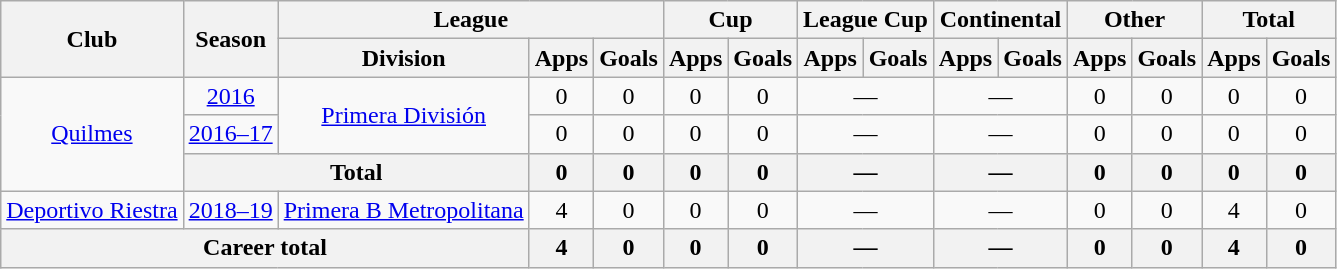<table class="wikitable" style="text-align:center">
<tr>
<th rowspan="2">Club</th>
<th rowspan="2">Season</th>
<th colspan="3">League</th>
<th colspan="2">Cup</th>
<th colspan="2">League Cup</th>
<th colspan="2">Continental</th>
<th colspan="2">Other</th>
<th colspan="2">Total</th>
</tr>
<tr>
<th>Division</th>
<th>Apps</th>
<th>Goals</th>
<th>Apps</th>
<th>Goals</th>
<th>Apps</th>
<th>Goals</th>
<th>Apps</th>
<th>Goals</th>
<th>Apps</th>
<th>Goals</th>
<th>Apps</th>
<th>Goals</th>
</tr>
<tr>
<td rowspan="3"><a href='#'>Quilmes</a></td>
<td><a href='#'>2016</a></td>
<td rowspan="2"><a href='#'>Primera División</a></td>
<td>0</td>
<td>0</td>
<td>0</td>
<td>0</td>
<td colspan="2">—</td>
<td colspan="2">—</td>
<td>0</td>
<td>0</td>
<td>0</td>
<td>0</td>
</tr>
<tr>
<td><a href='#'>2016–17</a></td>
<td>0</td>
<td>0</td>
<td>0</td>
<td>0</td>
<td colspan="2">—</td>
<td colspan="2">—</td>
<td>0</td>
<td>0</td>
<td>0</td>
<td>0</td>
</tr>
<tr>
<th colspan="2">Total</th>
<th>0</th>
<th>0</th>
<th>0</th>
<th>0</th>
<th colspan="2">—</th>
<th colspan="2">—</th>
<th>0</th>
<th>0</th>
<th>0</th>
<th>0</th>
</tr>
<tr>
<td rowspan="1"><a href='#'>Deportivo Riestra</a></td>
<td><a href='#'>2018–19</a></td>
<td rowspan="1"><a href='#'>Primera B Metropolitana</a></td>
<td>4</td>
<td>0</td>
<td>0</td>
<td>0</td>
<td colspan="2">—</td>
<td colspan="2">—</td>
<td>0</td>
<td>0</td>
<td>4</td>
<td>0</td>
</tr>
<tr>
<th colspan="3">Career total</th>
<th>4</th>
<th>0</th>
<th>0</th>
<th>0</th>
<th colspan="2">—</th>
<th colspan="2">—</th>
<th>0</th>
<th>0</th>
<th>4</th>
<th>0</th>
</tr>
</table>
